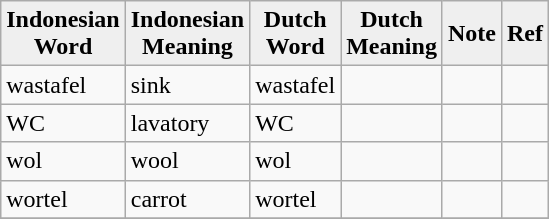<table class="wikitable">
<tr>
<th style="background:#efefef;">Indonesian <br>Word</th>
<th style="background:#efefef;">Indonesian <br>Meaning</th>
<th style="background:#efefef;">Dutch <br>Word</th>
<th style="background:#efefef;">Dutch <br>Meaning</th>
<th style="background:#efefef;">Note</th>
<th style="background:#efefef;">Ref</th>
</tr>
<tr>
<td>wastafel</td>
<td>sink</td>
<td>wastafel</td>
<td></td>
<td></td>
<td></td>
</tr>
<tr>
<td>WC</td>
<td>lavatory</td>
<td>WC</td>
<td></td>
<td></td>
<td></td>
</tr>
<tr>
<td>wol</td>
<td>wool</td>
<td>wol</td>
<td></td>
<td></td>
<td></td>
</tr>
<tr>
<td>wortel</td>
<td>carrot</td>
<td>wortel</td>
<td></td>
<td></td>
<td></td>
</tr>
<tr>
</tr>
</table>
